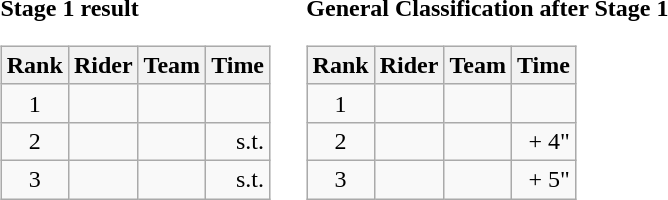<table>
<tr>
<td><strong>Stage 1 result</strong><br><table class="wikitable">
<tr>
<th scope="col">Rank</th>
<th scope="col">Rider</th>
<th scope="col">Team</th>
<th scope="col">Time</th>
</tr>
<tr>
<td style="text-align:center;">1</td>
<td></td>
<td></td>
<td style="text-align:right;"></td>
</tr>
<tr>
<td style="text-align:center;">2</td>
<td></td>
<td></td>
<td style="text-align:right;">s.t.</td>
</tr>
<tr>
<td style="text-align:center;">3</td>
<td></td>
<td></td>
<td style="text-align:right;">s.t.</td>
</tr>
</table>
</td>
<td></td>
<td><strong>General Classification after Stage 1</strong><br><table class="wikitable">
<tr>
<th scope="col">Rank</th>
<th scope="col">Rider</th>
<th scope="col">Team</th>
<th scope="col">Time</th>
</tr>
<tr>
<td style="text-align:center;">1</td>
<td></td>
<td></td>
<td style="text-align:right;"></td>
</tr>
<tr>
<td style="text-align:center;">2</td>
<td></td>
<td></td>
<td style="text-align:right;">+ 4"</td>
</tr>
<tr>
<td style="text-align:center;">3</td>
<td></td>
<td></td>
<td style="text-align:right;">+ 5"</td>
</tr>
</table>
</td>
</tr>
</table>
